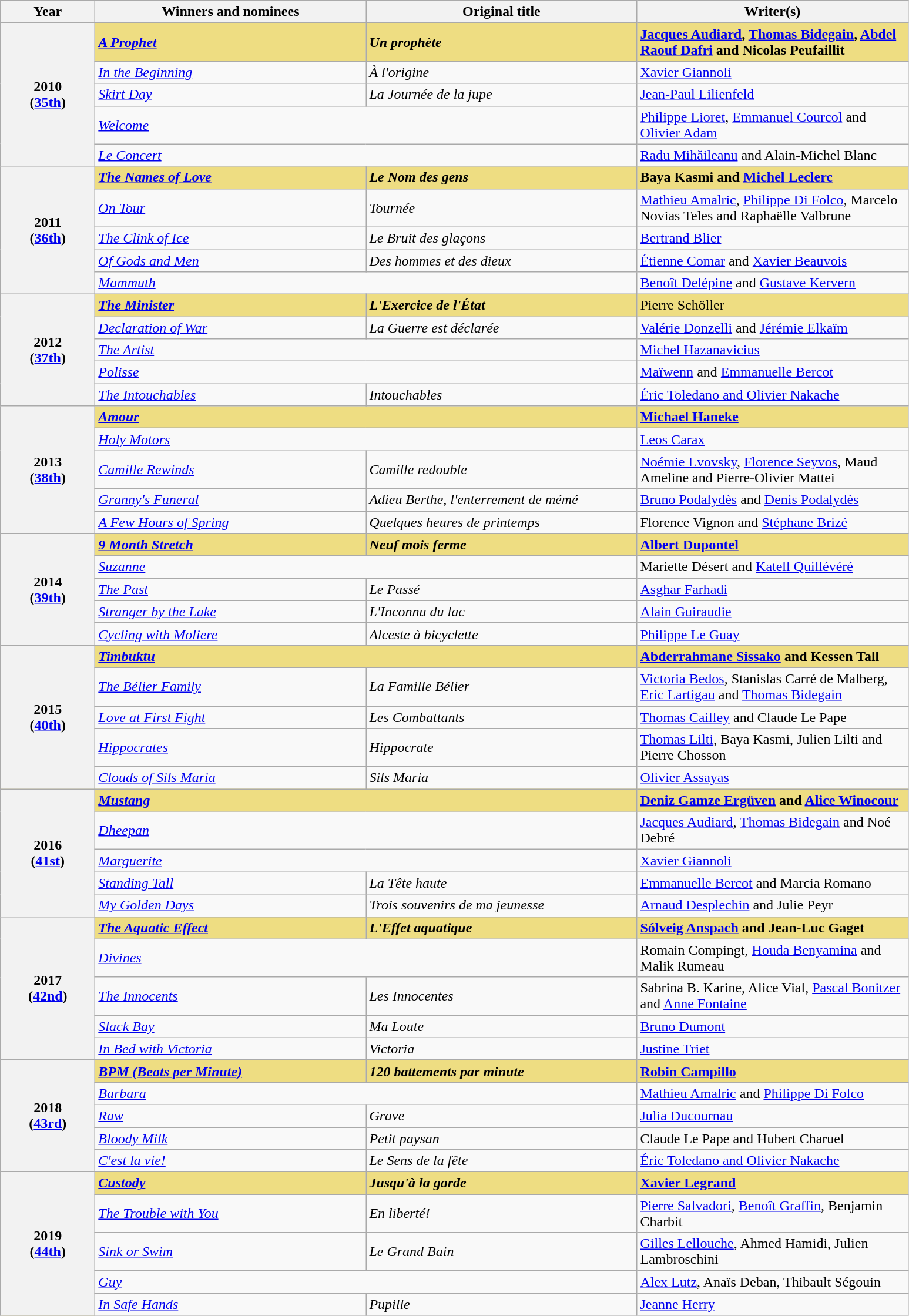<table class="wikitable">
<tr>
<th width="100">Year</th>
<th width="300">Winners and nominees</th>
<th width="300">Original title</th>
<th width="300">Writer(s)</th>
</tr>
<tr>
<th rowspan="5" style="text-align:center;">2010<br>(<a href='#'>35th</a>)</th>
<td style="background:#eedd82;"><strong><em><a href='#'>A Prophet</a></em></strong></td>
<td style="background:#eedd82;"><strong><em>Un prophète</em></strong></td>
<td style="background:#eedd82;"><strong><a href='#'>Jacques Audiard</a>, <a href='#'>Thomas Bidegain</a>, <a href='#'>Abdel Raouf Dafri</a> and Nicolas Peufaillit</strong></td>
</tr>
<tr>
<td><em><a href='#'>In the Beginning</a></em></td>
<td><em>À l'origine</em></td>
<td><a href='#'>Xavier Giannoli</a></td>
</tr>
<tr>
<td><em><a href='#'>Skirt Day</a></em></td>
<td><em>La Journée de la jupe</em></td>
<td><a href='#'>Jean-Paul Lilienfeld</a></td>
</tr>
<tr>
<td colspan="2"><em><a href='#'>Welcome</a></em></td>
<td><a href='#'>Philippe Lioret</a>, <a href='#'>Emmanuel Courcol</a> and <a href='#'>Olivier Adam</a></td>
</tr>
<tr>
<td colspan="2"><em><a href='#'>Le Concert</a></em></td>
<td><a href='#'>Radu Mihăileanu</a> and Alain-Michel Blanc</td>
</tr>
<tr>
<th rowspan="5" style="text-align:center;">2011<br>(<a href='#'>36th</a>)</th>
<td style="background:#eedd82;"><strong><em><a href='#'>The Names of Love</a></em></strong></td>
<td style="background:#eedd82;"><strong><em>Le Nom des gens</em></strong></td>
<td style="background:#eedd82;"><strong>Baya Kasmi and <a href='#'>Michel Leclerc</a></strong></td>
</tr>
<tr>
<td><em><a href='#'>On Tour</a></em></td>
<td><em>Tournée</em></td>
<td><a href='#'>Mathieu Amalric</a>, <a href='#'>Philippe Di Folco</a>, Marcelo Novias Teles and Raphaëlle Valbrune</td>
</tr>
<tr>
<td><em><a href='#'>The Clink of Ice</a></em></td>
<td><em>Le Bruit des glaçons</em></td>
<td><a href='#'>Bertrand Blier</a></td>
</tr>
<tr>
<td><em><a href='#'>Of Gods and Men</a></em></td>
<td><em>Des hommes et des dieux</em></td>
<td><a href='#'>Étienne Comar</a> and <a href='#'>Xavier Beauvois</a></td>
</tr>
<tr>
<td colspan="2"><em><a href='#'>Mammuth</a></em></td>
<td><a href='#'>Benoît Delépine</a> and <a href='#'>Gustave Kervern</a></td>
</tr>
<tr>
<th rowspan="5" style="text-align:center;">2012<br>(<a href='#'>37th</a>)</th>
<td style="background:#eedd82;"><strong><em><a href='#'>The Minister</a></em></strong></td>
<td style="background:#eedd82;"><strong><em>L'Exercice de l'État</em></strong></td>
<td style="background:#eedd82;">Pierre Schöller</td>
</tr>
<tr>
<td><em><a href='#'>Declaration of War</a></em></td>
<td><em>La Guerre est déclarée</em></td>
<td><a href='#'>Valérie Donzelli</a> and <a href='#'>Jérémie Elkaïm</a></td>
</tr>
<tr>
<td colspan="2"><em><a href='#'>The Artist</a></em></td>
<td><a href='#'>Michel Hazanavicius</a></td>
</tr>
<tr>
<td colspan="2"><em><a href='#'>Polisse</a></em></td>
<td><a href='#'>Maïwenn</a> and <a href='#'>Emmanuelle Bercot</a></td>
</tr>
<tr>
<td><em><a href='#'>The Intouchables</a></em></td>
<td><em>Intouchables</em></td>
<td><a href='#'>Éric Toledano and Olivier Nakache</a></td>
</tr>
<tr>
<th rowspan="5" style="text-align:center;">2013<br>(<a href='#'>38th</a>)</th>
<td colspan="2" style="background:#eedd82;"><em><a href='#'><strong>Amour</strong></a></em></td>
<td style="background:#eedd82;"><strong><a href='#'>Michael Haneke</a></strong></td>
</tr>
<tr>
<td colspan="2"><em><a href='#'>Holy Motors</a></em></td>
<td><a href='#'>Leos Carax</a></td>
</tr>
<tr>
<td><em><a href='#'>Camille Rewinds</a></em></td>
<td><em>Camille redouble</em></td>
<td><a href='#'>Noémie Lvovsky</a>, <a href='#'>Florence Seyvos</a>, Maud Ameline and Pierre-Olivier Mattei</td>
</tr>
<tr>
<td><em><a href='#'>Granny's Funeral</a></em></td>
<td><em>Adieu Berthe, l'enterrement de mémé</em></td>
<td><a href='#'>Bruno Podalydès</a> and <a href='#'>Denis Podalydès</a></td>
</tr>
<tr>
<td><em><a href='#'>A Few Hours of Spring</a></em></td>
<td><em>Quelques heures de printemps</em></td>
<td>Florence Vignon and <a href='#'>Stéphane Brizé</a></td>
</tr>
<tr>
<th rowspan="5" style="text-align:center;">2014<br>(<a href='#'>39th</a>)</th>
<td style="background:#eedd82;"><strong><em><a href='#'>9 Month Stretch</a></em></strong></td>
<td style="background:#eedd82;"><strong><em>Neuf mois ferme</em></strong></td>
<td style="background:#eedd82;"><strong><a href='#'>Albert Dupontel</a></strong></td>
</tr>
<tr>
<td colspan="2"><em><a href='#'>Suzanne</a></em></td>
<td>Mariette Désert and <a href='#'>Katell Quillévéré</a></td>
</tr>
<tr>
<td><em><a href='#'>The Past</a></em></td>
<td><em>Le Passé</em></td>
<td><a href='#'>Asghar Farhadi</a></td>
</tr>
<tr>
<td><em><a href='#'>Stranger by the Lake</a></em></td>
<td><em>L'Inconnu du lac</em></td>
<td><a href='#'>Alain Guiraudie</a></td>
</tr>
<tr>
<td><em><a href='#'>Cycling with Moliere</a></em></td>
<td><em>Alceste à bicyclette</em></td>
<td><a href='#'>Philippe Le Guay</a></td>
</tr>
<tr>
<th rowspan="5" style="text-align:center;">2015<br>(<a href='#'>40th</a>)</th>
<td colspan="2" style="background:#eedd82;"><em><a href='#'><strong>Timbuktu</strong></a></em></td>
<td style="background:#eedd82;"><strong><a href='#'>Abderrahmane Sissako</a> and Kessen Tall</strong></td>
</tr>
<tr>
<td><em><a href='#'>The Bélier Family</a></em></td>
<td><em>La Famille Bélier</em></td>
<td><a href='#'>Victoria Bedos</a>, Stanislas Carré de Malberg, <a href='#'>Eric Lartigau</a> and <a href='#'>Thomas Bidegain</a></td>
</tr>
<tr>
<td><em><a href='#'>Love at First Fight</a></em></td>
<td><em>Les Combattants</em></td>
<td><a href='#'>Thomas Cailley</a> and Claude Le Pape</td>
</tr>
<tr>
<td><em><a href='#'>Hippocrates</a></em></td>
<td><em>Hippocrate</em></td>
<td><a href='#'>Thomas Lilti</a>, Baya Kasmi, Julien Lilti and Pierre Chosson</td>
</tr>
<tr>
<td><em><a href='#'>Clouds of Sils Maria</a></em></td>
<td><em>Sils Maria</em></td>
<td><a href='#'>Olivier Assayas</a></td>
</tr>
<tr style="background:#eedd82;">
<th rowspan="5">2016<br>(<a href='#'>41st</a>)</th>
<td colspan="2"><em><a href='#'><strong>Mustang</strong></a></em></td>
<td><strong><a href='#'>Deniz Gamze Ergüven</a> and <a href='#'>Alice Winocour</a></strong></td>
</tr>
<tr>
<td colspan="2"><em><a href='#'>Dheepan</a></em></td>
<td><a href='#'>Jacques Audiard</a>, <a href='#'>Thomas Bidegain</a> and Noé Debré</td>
</tr>
<tr>
<td colspan="2"><em><a href='#'>Marguerite</a></em></td>
<td><a href='#'>Xavier Giannoli</a></td>
</tr>
<tr>
<td><em><a href='#'>Standing Tall</a></em></td>
<td><em>La Tête haute</em></td>
<td><a href='#'>Emmanuelle Bercot</a> and Marcia Romano</td>
</tr>
<tr>
<td><em><a href='#'>My Golden Days</a></em></td>
<td><em>Trois souvenirs de ma jeunesse </em></td>
<td><a href='#'>Arnaud Desplechin</a> and Julie Peyr</td>
</tr>
<tr style="background:#eedd82;">
<th rowspan="5">2017<br>(<a href='#'>42nd</a>)</th>
<td><strong><em><a href='#'>The Aquatic Effect</a></em></strong></td>
<td><strong><em>L'Effet aquatique</em></strong></td>
<td><strong><a href='#'>Sólveig Anspach</a> and Jean-Luc Gaget</strong></td>
</tr>
<tr>
<td colspan="2"><em><a href='#'>Divines</a></em></td>
<td>Romain Compingt, <a href='#'>Houda Benyamina</a> and Malik Rumeau</td>
</tr>
<tr>
<td><em><a href='#'>The Innocents</a></em></td>
<td><em>Les Innocentes </em></td>
<td>Sabrina B. Karine, Alice Vial, <a href='#'>Pascal Bonitzer</a> and <a href='#'>Anne Fontaine</a></td>
</tr>
<tr>
<td><em><a href='#'>Slack Bay</a></em></td>
<td><em>Ma Loute</em></td>
<td><a href='#'>Bruno Dumont</a></td>
</tr>
<tr>
<td><em><a href='#'>In Bed with Victoria</a></em></td>
<td><em>Victoria </em></td>
<td><a href='#'>Justine Triet</a></td>
</tr>
<tr style="background:#eedd82;">
<th rowspan="5">2018<br>(<a href='#'>43rd</a>)</th>
<td><strong><em><a href='#'>BPM (Beats per Minute)</a></em></strong></td>
<td><strong><em>120 battements par minute</em></strong></td>
<td><strong><a href='#'>Robin Campillo</a></strong></td>
</tr>
<tr>
<td colspan="2"><em><a href='#'>Barbara</a></em></td>
<td><a href='#'>Mathieu Amalric</a> and <a href='#'>Philippe Di Folco</a></td>
</tr>
<tr>
<td><em><a href='#'>Raw</a></em></td>
<td><em>Grave</em></td>
<td><a href='#'>Julia Ducournau</a></td>
</tr>
<tr>
<td><em><a href='#'>Bloody Milk</a></em></td>
<td><em>Petit paysan</em></td>
<td>Claude Le Pape and Hubert Charuel</td>
</tr>
<tr>
<td><em><a href='#'>C'est la vie!</a></em></td>
<td><em>Le Sens de la fête</em></td>
<td><a href='#'>Éric Toledano and Olivier Nakache</a></td>
</tr>
<tr style="background:#eedd82;">
<th rowspan="5">2019<br>(<a href='#'>44th</a>)</th>
<td><em><a href='#'><strong>Custody</strong></a></em></td>
<td><strong><em>Jusqu'à la garde</em></strong></td>
<td><strong><a href='#'>Xavier Legrand</a></strong></td>
</tr>
<tr>
<td><em><a href='#'>The Trouble with You</a></em></td>
<td><em>En liberté!</em></td>
<td><a href='#'>Pierre Salvadori</a>, <a href='#'>Benoît Graffin</a>, Benjamin Charbit</td>
</tr>
<tr>
<td><em><a href='#'>Sink or Swim</a></em></td>
<td><em>Le Grand Bain</em></td>
<td><a href='#'>Gilles Lellouche</a>, Ahmed Hamidi, Julien Lambroschini</td>
</tr>
<tr>
<td colspan="2"><em><a href='#'>Guy</a></em></td>
<td><a href='#'>Alex Lutz</a>, Anaïs Deban, Thibault Ségouin</td>
</tr>
<tr>
<td><em><a href='#'>In Safe Hands</a></em></td>
<td><em>Pupille</em></td>
<td><a href='#'>Jeanne Herry</a></td>
</tr>
</table>
